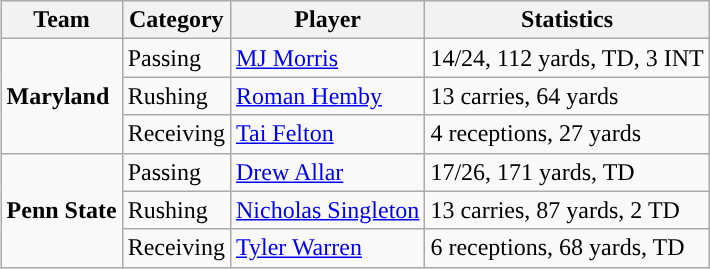<table class="wikitable" style="float: right;">
<tr>
<th>Team</th>
<th>Category</th>
<th>Player</th>
<th>Statistics</th>
</tr>
<tr>
<td rowspan=3><strong>Maryland</strong></td>
<td>Passing</td>
<td><a href='#'>MJ Morris</a></td>
<td>14/24, 112 yards, TD, 3 INT</td>
</tr>
<tr>
<td>Rushing</td>
<td><a href='#'>Roman Hemby</a></td>
<td>13 carries, 64 yards</td>
</tr>
<tr>
<td>Receiving</td>
<td><a href='#'>Tai Felton</a></td>
<td>4 receptions, 27 yards</td>
</tr>
<tr>
<td rowspan=3><strong>Penn State</strong></td>
<td>Passing</td>
<td><a href='#'>Drew Allar</a></td>
<td>17/26, 171 yards, TD</td>
</tr>
<tr>
<td>Rushing</td>
<td><a href='#'>Nicholas Singleton</a></td>
<td>13 carries, 87 yards, 2 TD</td>
</tr>
<tr>
<td>Receiving</td>
<td><a href='#'>Tyler Warren</a></td>
<td>6 receptions, 68 yards, TD</td>
</tr>
</table>
